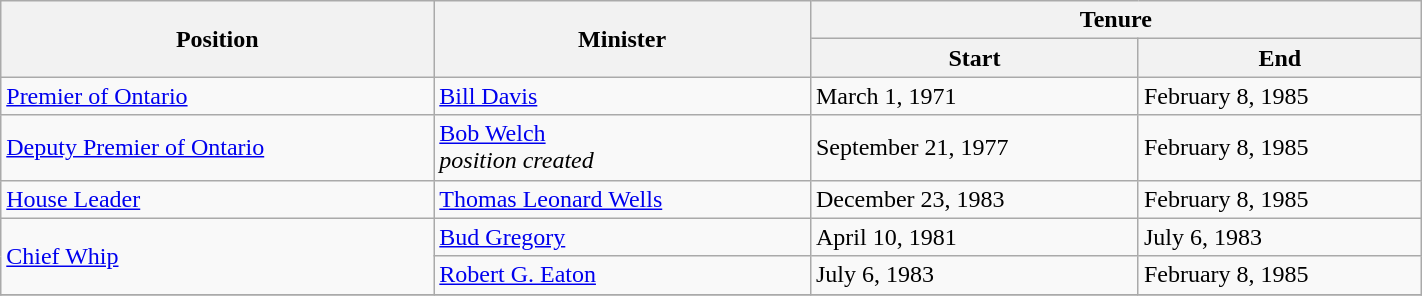<table class="wikitable" style="width: 75%">
<tr>
<th rowspan="2">Position</th>
<th rowspan="2">Minister</th>
<th colspan="2">Tenure</th>
</tr>
<tr>
<th>Start</th>
<th>End</th>
</tr>
<tr>
<td><a href='#'>Premier of Ontario</a></td>
<td><a href='#'>Bill Davis</a></td>
<td>March 1, 1971</td>
<td>February 8, 1985</td>
</tr>
<tr>
<td><a href='#'>Deputy Premier of Ontario</a></td>
<td><a href='#'>Bob Welch</a> <br> <em>position created</em></td>
<td>September 21, 1977</td>
<td>February 8, 1985</td>
</tr>
<tr>
<td><a href='#'>House Leader</a></td>
<td><a href='#'>Thomas Leonard Wells</a></td>
<td>December 23, 1983</td>
<td>February 8, 1985</td>
</tr>
<tr>
<td rowspan="2"><a href='#'>Chief Whip</a></td>
<td><a href='#'>Bud Gregory</a></td>
<td>April 10, 1981</td>
<td>July 6, 1983</td>
</tr>
<tr>
<td><a href='#'>Robert G. Eaton</a></td>
<td>July 6, 1983</td>
<td>February 8, 1985</td>
</tr>
<tr>
</tr>
</table>
